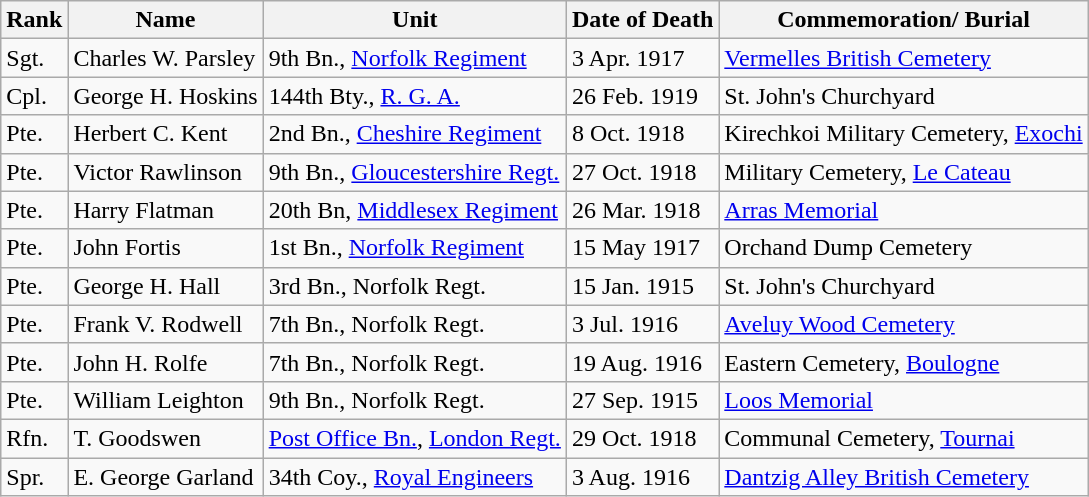<table class="wikitable">
<tr>
<th>Rank</th>
<th>Name</th>
<th>Unit</th>
<th>Date of Death</th>
<th>Commemoration/ Burial</th>
</tr>
<tr>
<td>Sgt.</td>
<td>Charles W. Parsley</td>
<td>9th Bn., <a href='#'>Norfolk Regiment</a></td>
<td>3 Apr. 1917</td>
<td><a href='#'>Vermelles British Cemetery</a></td>
</tr>
<tr>
<td>Cpl.</td>
<td>George H. Hoskins</td>
<td>144th Bty., <a href='#'>R. G. A.</a></td>
<td>26 Feb. 1919</td>
<td>St. John's Churchyard</td>
</tr>
<tr>
<td>Pte.</td>
<td>Herbert C. Kent</td>
<td>2nd Bn., <a href='#'>Cheshire Regiment</a></td>
<td>8 Oct. 1918</td>
<td>Kirechkoi Military Cemetery, <a href='#'>Exochi</a></td>
</tr>
<tr>
<td>Pte.</td>
<td>Victor Rawlinson</td>
<td>9th Bn., <a href='#'>Gloucestershire Regt.</a></td>
<td>27 Oct. 1918</td>
<td>Military Cemetery, <a href='#'>Le Cateau</a></td>
</tr>
<tr>
<td>Pte.</td>
<td>Harry Flatman</td>
<td>20th Bn, <a href='#'>Middlesex Regiment</a></td>
<td>26 Mar. 1918</td>
<td><a href='#'>Arras Memorial</a></td>
</tr>
<tr>
<td>Pte.</td>
<td>John Fortis</td>
<td>1st Bn., <a href='#'>Norfolk Regiment</a></td>
<td>15 May 1917</td>
<td>Orchand Dump Cemetery</td>
</tr>
<tr>
<td>Pte.</td>
<td>George H. Hall</td>
<td>3rd Bn., Norfolk Regt.</td>
<td>15 Jan. 1915</td>
<td>St. John's Churchyard</td>
</tr>
<tr>
<td>Pte.</td>
<td>Frank V. Rodwell</td>
<td>7th Bn., Norfolk Regt.</td>
<td>3 Jul. 1916</td>
<td><a href='#'>Aveluy Wood Cemetery</a></td>
</tr>
<tr>
<td>Pte.</td>
<td>John H. Rolfe</td>
<td>7th Bn., Norfolk Regt.</td>
<td>19 Aug. 1916</td>
<td>Eastern Cemetery, <a href='#'>Boulogne</a></td>
</tr>
<tr>
<td>Pte.</td>
<td>William Leighton</td>
<td>9th Bn., Norfolk Regt.</td>
<td>27 Sep. 1915</td>
<td><a href='#'>Loos Memorial</a></td>
</tr>
<tr>
<td>Rfn.</td>
<td>T. Goodswen</td>
<td><a href='#'>Post Office Bn.</a>, <a href='#'>London Regt.</a></td>
<td>29 Oct. 1918</td>
<td>Communal Cemetery, <a href='#'>Tournai</a></td>
</tr>
<tr>
<td>Spr.</td>
<td>E. George Garland</td>
<td>34th Coy., <a href='#'>Royal Engineers</a></td>
<td>3 Aug. 1916</td>
<td><a href='#'>Dantzig Alley British Cemetery</a></td>
</tr>
</table>
